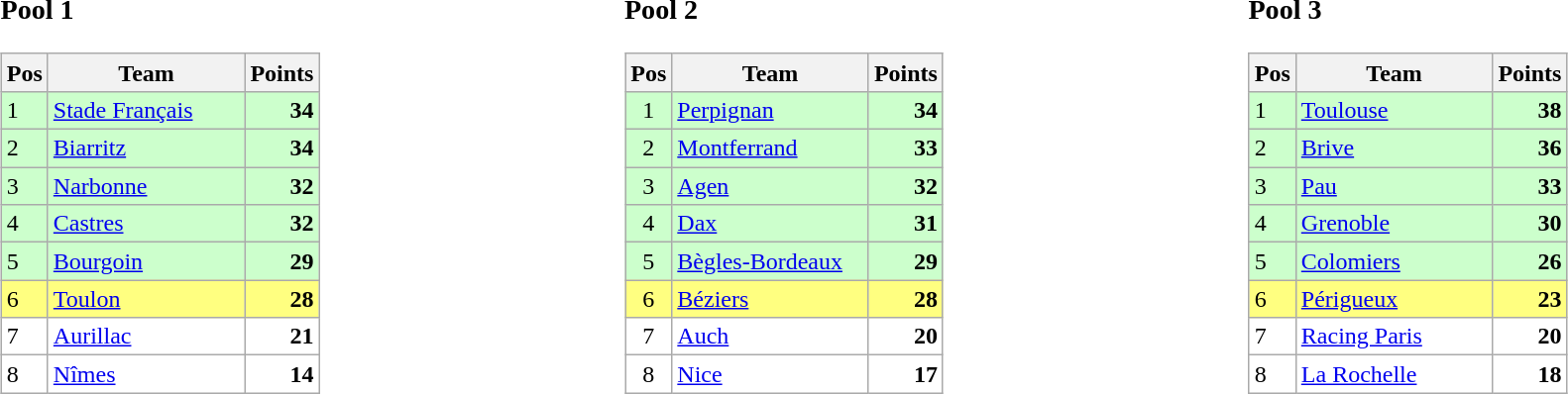<table width="100%" align="center" border="0" cellpadding="4" cellspacing="5">
<tr valign="top" align="left">
<td width="33%"><br><h3>Pool 1</h3><table class="wikitable">
<tr>
<th>Pos</th>
<th>Team</th>
<th>Points</th>
</tr>
<tr bgcolor=#ccffcc>
<td>1</td>
<td align=left width="125"><a href='#'>Stade Français</a></td>
<td align=right><strong>34</strong></td>
</tr>
<tr bgcolor=#ccffcc>
<td>2</td>
<td align=left><a href='#'>Biarritz</a></td>
<td align=right><strong>34</strong></td>
</tr>
<tr bgcolor=#ccffcc>
<td>3</td>
<td align=left><a href='#'>Narbonne</a></td>
<td align=right><strong>32</strong></td>
</tr>
<tr bgcolor=#ccffcc>
<td>4</td>
<td align=left><a href='#'>Castres</a></td>
<td align=right><strong>32</strong></td>
</tr>
<tr bgcolor=#ccffcc>
<td>5</td>
<td align=left><a href='#'>Bourgoin</a></td>
<td align=right><strong>29</strong></td>
</tr>
<tr bgcolor=#FFFF80>
<td>6</td>
<td align=left><a href='#'>Toulon</a></td>
<td align=right><strong>28</strong></td>
</tr>
<tr bgcolor=#ffffff>
<td>7</td>
<td align=left><a href='#'>Aurillac</a></td>
<td align=right><strong>21</strong></td>
</tr>
<tr bgcolor=#ffffff>
<td>8</td>
<td align=left><a href='#'>Nîmes</a></td>
<td align=right><strong>14</strong></td>
</tr>
</table>
</td>
<td width="33%"><br><h3>Pool 2</h3><table class="wikitable">
<tr>
<th>Pos</th>
<th>Team</th>
<th>Points</th>
</tr>
<tr bgcolor=#ccffcc align=center>
<td align=center>1</td>
<td align=left width="125"><a href='#'>Perpignan</a></td>
<td align=right><strong>34</strong></td>
</tr>
<tr bgcolor=#ccffcc align=center>
<td align=center>2</td>
<td align=left><a href='#'>Montferrand</a></td>
<td align=right><strong>33</strong></td>
</tr>
<tr bgcolor=#ccffcc align=center>
<td align=center>3</td>
<td align=left><a href='#'>Agen</a></td>
<td align=right><strong>32</strong></td>
</tr>
<tr bgcolor=#ccffcc align=center>
<td align=center>4</td>
<td align=left><a href='#'>Dax</a></td>
<td align=right><strong>31</strong></td>
</tr>
<tr bgcolor=#ccffcc align=center>
<td align=center>5</td>
<td align=left><a href='#'>Bègles-Bordeaux</a></td>
<td align=right><strong>29</strong></td>
</tr>
<tr bgcolor=#FFFF80 align=center>
<td align=center>6</td>
<td align=left><a href='#'>Béziers</a></td>
<td align=right><strong>28</strong></td>
</tr>
<tr bgcolor=#ffffff align=center>
<td align=center>7</td>
<td align=left><a href='#'>Auch</a></td>
<td align=right><strong>20</strong></td>
</tr>
<tr bgcolor=#ffffff align=center>
<td align=center>8</td>
<td align=left><a href='#'>Nice</a></td>
<td align=right><strong>17</strong></td>
</tr>
</table>
</td>
<td width="33%"><br><h3>Pool 3</h3><table class="wikitable">
<tr>
<th>Pos</th>
<th>Team</th>
<th>Points</th>
</tr>
<tr bgcolor=#ccffcc>
<td>1</td>
<td align=left width="125"><a href='#'>Toulouse</a></td>
<td align=right><strong>38</strong></td>
</tr>
<tr bgcolor=#ccffcc>
<td>2</td>
<td align=left><a href='#'>Brive</a></td>
<td align=right><strong>36</strong></td>
</tr>
<tr bgcolor=#ccffcc>
<td>3</td>
<td align=left><a href='#'>Pau</a></td>
<td align=right><strong>33</strong></td>
</tr>
<tr bgcolor=#ccffcc>
<td>4</td>
<td align=left><a href='#'>Grenoble</a></td>
<td align=right><strong>30</strong></td>
</tr>
<tr bgcolor=#ccffcc>
<td>5</td>
<td align=left><a href='#'>Colomiers</a></td>
<td align=right><strong>26</strong></td>
</tr>
<tr bgcolor=#FFFF80>
<td>6</td>
<td align=left><a href='#'>Périgueux</a></td>
<td align=right><strong>23</strong></td>
</tr>
<tr bgcolor=#ffffff>
<td>7</td>
<td align=left><a href='#'>Racing Paris</a></td>
<td align=right><strong>20</strong></td>
</tr>
<tr bgcolor=#ffffff>
<td>8</td>
<td align=left><a href='#'>La Rochelle</a></td>
<td align=right><strong>18</strong></td>
</tr>
</table>
</td>
</tr>
</table>
